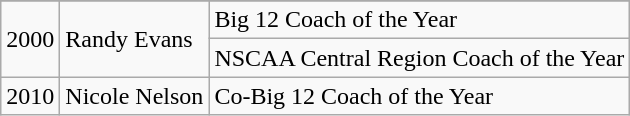<table class="wikitable">
<tr style="text-align:center;">
</tr>
<tr>
<td rowspan="2">2000</td>
<td rowspan="2">Randy Evans</td>
<td>Big 12 Coach of the Year</td>
</tr>
<tr>
<td>NSCAA Central Region Coach of the Year</td>
</tr>
<tr>
<td>2010</td>
<td>Nicole Nelson</td>
<td>Co-Big 12 Coach of the Year</td>
</tr>
</table>
